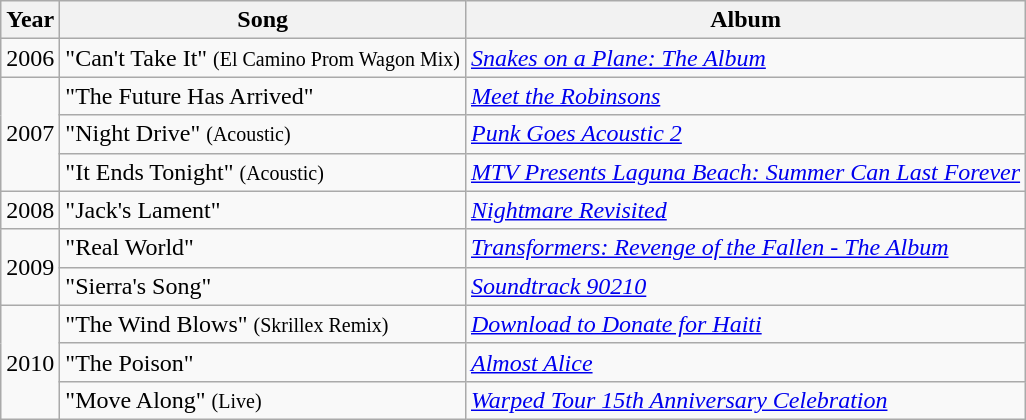<table class="wikitable">
<tr>
<th>Year</th>
<th>Song</th>
<th>Album</th>
</tr>
<tr>
<td>2006</td>
<td>"Can't Take It" <small>(El Camino Prom Wagon Mix)</small></td>
<td><em><a href='#'>Snakes on a Plane: The Album</a></em></td>
</tr>
<tr>
<td rowspan="3">2007</td>
<td>"The Future Has Arrived"</td>
<td><em><a href='#'>Meet the Robinsons</a></em></td>
</tr>
<tr>
<td>"Night Drive" <small>(Acoustic)</small></td>
<td><em><a href='#'>Punk Goes Acoustic 2</a></em></td>
</tr>
<tr>
<td>"It Ends Tonight" <small>(Acoustic)</small></td>
<td><em><a href='#'>MTV Presents Laguna Beach: Summer Can Last Forever</a></em></td>
</tr>
<tr>
<td>2008</td>
<td>"Jack's Lament"</td>
<td><em><a href='#'>Nightmare Revisited</a></em></td>
</tr>
<tr>
<td rowspan="2">2009</td>
<td>"Real World"</td>
<td><em><a href='#'>Transformers: Revenge of the Fallen - The Album</a></em></td>
</tr>
<tr>
<td>"Sierra's Song"</td>
<td><em><a href='#'>Soundtrack 90210</a></em></td>
</tr>
<tr>
<td rowspan="3">2010</td>
<td>"The Wind Blows" <small>(Skrillex Remix)</small></td>
<td><em><a href='#'>Download to Donate for Haiti</a></em></td>
</tr>
<tr>
<td>"The Poison"</td>
<td><em><a href='#'>Almost Alice</a></em></td>
</tr>
<tr>
<td>"Move Along" <small>(Live)</small></td>
<td><em><a href='#'>Warped Tour 15th Anniversary Celebration</a></em></td>
</tr>
</table>
